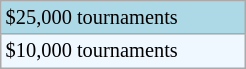<table class="wikitable" style="font-size:85%; width:13%;">
<tr style="background:lightblue;">
<td>$25,000 tournaments</td>
</tr>
<tr style="background:#f0f8ff;">
<td>$10,000 tournaments</td>
</tr>
</table>
